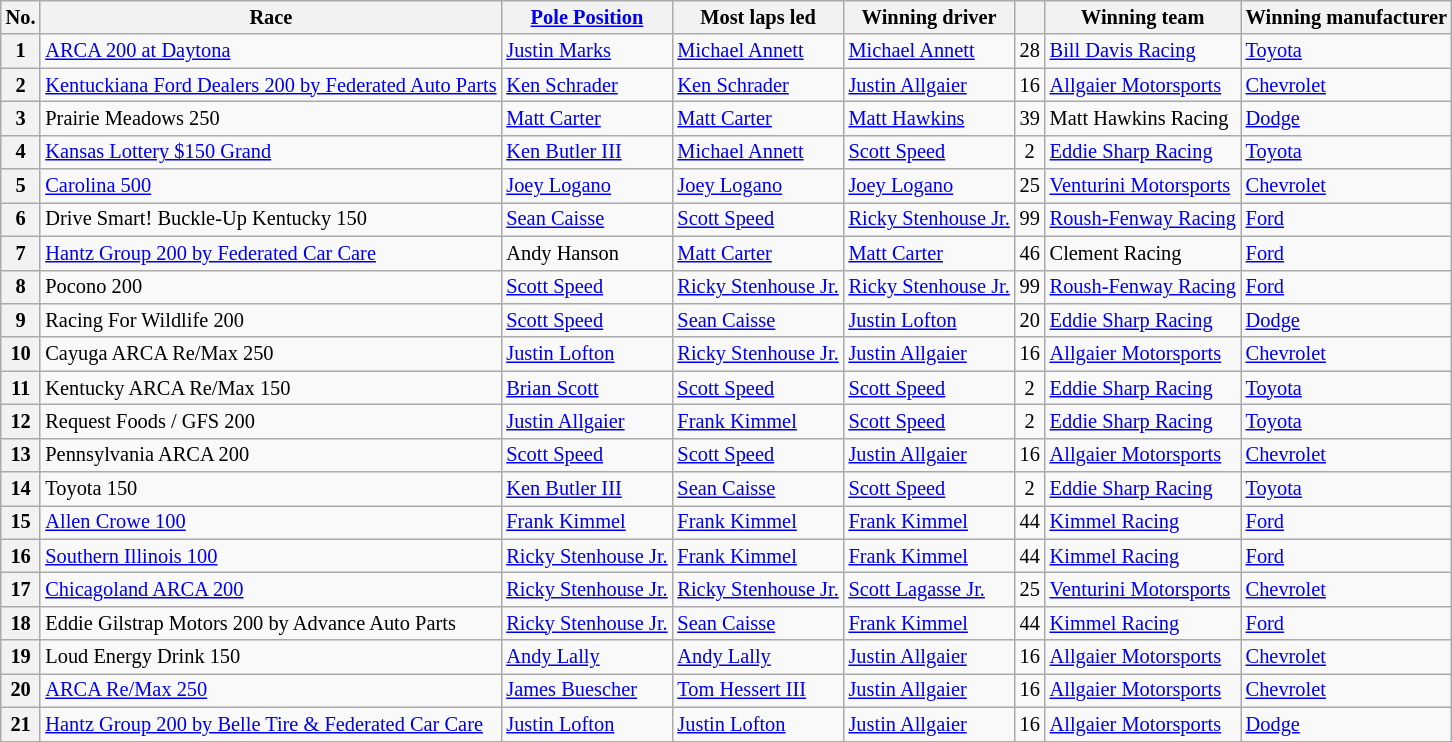<table class="wikitable" style="font-size:85%">
<tr>
<th>No.</th>
<th>Race</th>
<th><a href='#'>Pole Position</a></th>
<th>Most laps led</th>
<th>Winning driver</th>
<th></th>
<th>Winning team</th>
<th>Winning manufacturer</th>
</tr>
<tr>
<th>1</th>
<td><a href='#'>ARCA 200 at Daytona</a></td>
<td><a href='#'>Justin Marks</a></td>
<td><a href='#'>Michael Annett</a></td>
<td><a href='#'>Michael Annett</a></td>
<td align=center>28</td>
<td><a href='#'>Bill Davis Racing</a></td>
<td><a href='#'>Toyota</a></td>
</tr>
<tr>
<th>2</th>
<td><a href='#'>Kentuckiana Ford Dealers 200 by Federated Auto Parts</a></td>
<td><a href='#'>Ken Schrader</a></td>
<td><a href='#'>Ken Schrader</a></td>
<td><a href='#'>Justin Allgaier</a></td>
<td align=center>16</td>
<td><a href='#'>Allgaier Motorsports</a></td>
<td><a href='#'>Chevrolet</a></td>
</tr>
<tr>
<th>3</th>
<td>Prairie Meadows 250</td>
<td><a href='#'>Matt Carter</a></td>
<td><a href='#'>Matt Carter</a></td>
<td><a href='#'>Matt Hawkins</a></td>
<td align=center>39</td>
<td>Matt Hawkins Racing</td>
<td><a href='#'>Dodge</a></td>
</tr>
<tr>
<th>4</th>
<td><a href='#'>Kansas Lottery $150 Grand</a></td>
<td><a href='#'>Ken Butler III</a></td>
<td><a href='#'>Michael Annett</a></td>
<td><a href='#'>Scott Speed</a></td>
<td align=center>2</td>
<td><a href='#'>Eddie Sharp Racing</a></td>
<td><a href='#'>Toyota</a></td>
</tr>
<tr>
<th>5</th>
<td><a href='#'>Carolina 500</a></td>
<td><a href='#'>Joey Logano</a></td>
<td><a href='#'>Joey Logano</a></td>
<td><a href='#'>Joey Logano</a></td>
<td align=center>25</td>
<td><a href='#'>Venturini Motorsports</a></td>
<td><a href='#'>Chevrolet</a></td>
</tr>
<tr>
<th>6</th>
<td>Drive Smart! Buckle-Up Kentucky 150</td>
<td><a href='#'>Sean Caisse</a></td>
<td><a href='#'>Scott Speed</a></td>
<td><a href='#'>Ricky Stenhouse Jr.</a></td>
<td align=center>99</td>
<td><a href='#'>Roush-Fenway Racing</a></td>
<td><a href='#'>Ford</a></td>
</tr>
<tr>
<th>7</th>
<td><a href='#'>Hantz Group 200 by Federated Car Care</a></td>
<td>Andy Hanson</td>
<td><a href='#'>Matt Carter</a></td>
<td><a href='#'>Matt Carter</a></td>
<td align=center>46</td>
<td>Clement Racing</td>
<td><a href='#'>Ford</a></td>
</tr>
<tr>
<th>8</th>
<td>Pocono 200</td>
<td><a href='#'>Scott Speed</a></td>
<td><a href='#'>Ricky Stenhouse Jr.</a></td>
<td><a href='#'>Ricky Stenhouse Jr.</a></td>
<td align=center>99</td>
<td><a href='#'>Roush-Fenway Racing</a></td>
<td><a href='#'>Ford</a></td>
</tr>
<tr>
<th>9</th>
<td>Racing For Wildlife 200</td>
<td><a href='#'>Scott Speed</a></td>
<td><a href='#'>Sean Caisse</a></td>
<td><a href='#'>Justin Lofton</a></td>
<td align=center>20</td>
<td><a href='#'>Eddie Sharp Racing</a></td>
<td><a href='#'>Dodge</a></td>
</tr>
<tr>
<th>10</th>
<td>Cayuga ARCA Re/Max 250</td>
<td><a href='#'>Justin Lofton</a></td>
<td><a href='#'>Ricky Stenhouse Jr.</a></td>
<td><a href='#'>Justin Allgaier</a></td>
<td align=center>16</td>
<td><a href='#'>Allgaier Motorsports</a></td>
<td><a href='#'>Chevrolet</a></td>
</tr>
<tr>
<th>11</th>
<td>Kentucky ARCA Re/Max 150</td>
<td><a href='#'>Brian Scott</a></td>
<td><a href='#'>Scott Speed</a></td>
<td><a href='#'>Scott Speed</a></td>
<td align=center>2</td>
<td><a href='#'>Eddie Sharp Racing</a></td>
<td><a href='#'>Toyota</a></td>
</tr>
<tr>
<th>12</th>
<td>Request Foods / GFS 200</td>
<td><a href='#'>Justin Allgaier</a></td>
<td><a href='#'>Frank Kimmel</a></td>
<td><a href='#'>Scott Speed</a></td>
<td align=center>2</td>
<td><a href='#'>Eddie Sharp Racing</a></td>
<td><a href='#'>Toyota</a></td>
</tr>
<tr>
<th>13</th>
<td>Pennsylvania ARCA 200</td>
<td><a href='#'>Scott Speed</a></td>
<td><a href='#'>Scott Speed</a></td>
<td><a href='#'>Justin Allgaier</a></td>
<td align=center>16</td>
<td><a href='#'>Allgaier Motorsports</a></td>
<td><a href='#'>Chevrolet</a></td>
</tr>
<tr>
<th>14</th>
<td>Toyota 150</td>
<td><a href='#'>Ken Butler III</a></td>
<td><a href='#'>Sean Caisse</a></td>
<td><a href='#'>Scott Speed</a></td>
<td align=center>2</td>
<td><a href='#'>Eddie Sharp Racing</a></td>
<td><a href='#'>Toyota</a></td>
</tr>
<tr>
<th>15</th>
<td><a href='#'>Allen Crowe 100</a></td>
<td><a href='#'>Frank Kimmel</a></td>
<td><a href='#'>Frank Kimmel</a></td>
<td><a href='#'>Frank Kimmel</a></td>
<td align=center>44</td>
<td><a href='#'>Kimmel Racing</a></td>
<td><a href='#'>Ford</a></td>
</tr>
<tr>
<th>16</th>
<td><a href='#'>Southern Illinois 100</a></td>
<td><a href='#'>Ricky Stenhouse Jr.</a></td>
<td><a href='#'>Frank Kimmel</a></td>
<td><a href='#'>Frank Kimmel</a></td>
<td align=center>44</td>
<td><a href='#'>Kimmel Racing</a></td>
<td><a href='#'>Ford</a></td>
</tr>
<tr>
<th>17</th>
<td><a href='#'>Chicagoland ARCA 200</a></td>
<td><a href='#'>Ricky Stenhouse Jr.</a></td>
<td><a href='#'>Ricky Stenhouse Jr.</a></td>
<td><a href='#'>Scott Lagasse Jr.</a></td>
<td align=center>25</td>
<td><a href='#'>Venturini Motorsports</a></td>
<td><a href='#'>Chevrolet</a></td>
</tr>
<tr>
<th>18</th>
<td>Eddie Gilstrap Motors 200 by Advance Auto Parts</td>
<td><a href='#'>Ricky Stenhouse Jr.</a></td>
<td><a href='#'>Sean Caisse</a></td>
<td><a href='#'>Frank Kimmel</a></td>
<td align=center>44</td>
<td><a href='#'>Kimmel Racing</a></td>
<td><a href='#'>Ford</a></td>
</tr>
<tr>
<th>19</th>
<td>Loud Energy Drink 150</td>
<td><a href='#'>Andy Lally</a></td>
<td><a href='#'>Andy Lally</a></td>
<td><a href='#'>Justin Allgaier</a></td>
<td align=center>16</td>
<td><a href='#'>Allgaier Motorsports</a></td>
<td><a href='#'>Chevrolet</a></td>
</tr>
<tr>
<th>20</th>
<td><a href='#'>ARCA Re/Max 250</a></td>
<td><a href='#'>James Buescher</a></td>
<td><a href='#'>Tom Hessert III</a></td>
<td><a href='#'>Justin Allgaier</a></td>
<td align=center>16</td>
<td><a href='#'>Allgaier Motorsports</a></td>
<td><a href='#'>Chevrolet</a></td>
</tr>
<tr>
<th>21</th>
<td><a href='#'>Hantz Group 200 by Belle Tire & Federated Car Care</a></td>
<td><a href='#'>Justin Lofton</a></td>
<td><a href='#'>Justin Lofton</a></td>
<td><a href='#'>Justin Allgaier</a></td>
<td align=center>16</td>
<td><a href='#'>Allgaier Motorsports</a></td>
<td><a href='#'>Dodge</a></td>
</tr>
<tr>
</tr>
</table>
